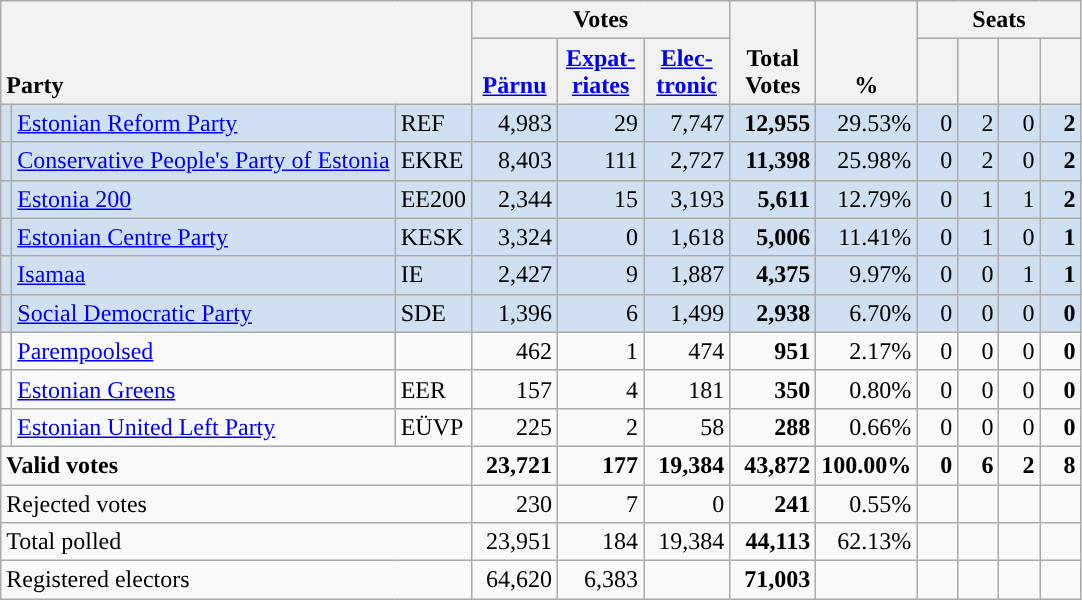<table class="wikitable" border="1" style="text-align:right;">
<tr>
<th style="text-align:left;" valign=bottom rowspan=2 colspan=3>Party</th>
<th colspan=3>Votes</th>
<th align=center valign=bottom rowspan=2 width="50">Total Votes</th>
<th align=center valign=bottom rowspan=2 width="50">%</th>
<th colspan=4>Seats</th>
</tr>
<tr>
<th align=center valign=bottom width="50"><a href='#'>Pärnu</a></th>
<th align=center valign=bottom width="50"><a href='#'>Expat- riates</a></th>
<th align=center valign=bottom width="50"><a href='#'>Elec- tronic</a></th>
<th align=center valign=bottom width="20"><small></small></th>
<th align=center valign=bottom width="20"><small></small></th>
<th align=center valign=bottom width="20"><small></small></th>
<th align=center valign=bottom width="20"><small></small></th>
</tr>
<tr style="background:#CEE0F2;">
<td style="background:"></td>
<td align=left><a href='#'>Estonian Reform Party</a></td>
<td align=left>REF</td>
<td>4,983</td>
<td>29</td>
<td>7,747</td>
<td><strong>12,955</strong></td>
<td>29.53%</td>
<td>0</td>
<td>2</td>
<td>0</td>
<td><strong>2</strong></td>
</tr>
<tr style="background:#CEE0F2;">
<td style="background:"></td>
<td align=left><a href='#'>Conservative People's Party of Estonia</a></td>
<td align=left>EKRE</td>
<td>8,403</td>
<td>111</td>
<td>2,727</td>
<td><strong>11,398</strong></td>
<td>25.98%</td>
<td>0</td>
<td>2</td>
<td>0</td>
<td><strong>2</strong></td>
</tr>
<tr style="background:#CEE0F2;">
<td style="background:"></td>
<td align=left><a href='#'>Estonia 200</a></td>
<td align=left>EE200</td>
<td>2,344</td>
<td>15</td>
<td>3,193</td>
<td><strong>5,611</strong></td>
<td>12.79%</td>
<td>0</td>
<td>1</td>
<td>1</td>
<td><strong>2</strong></td>
</tr>
<tr style="background:#CEE0F2;">
<td style="background:"></td>
<td align=left><a href='#'>Estonian Centre Party</a></td>
<td align=left>KESK</td>
<td>3,324</td>
<td>0</td>
<td>1,618</td>
<td><strong>5,006</strong></td>
<td>11.41%</td>
<td>0</td>
<td>1</td>
<td>0</td>
<td><strong>1</strong></td>
</tr>
<tr style="background:#CEE0F2;">
<td style="background:"></td>
<td align=left><a href='#'>Isamaa</a></td>
<td align=left>IE</td>
<td>2,427</td>
<td>9</td>
<td>1,887</td>
<td><strong>4,375</strong></td>
<td>9.97%</td>
<td>0</td>
<td>0</td>
<td>1</td>
<td><strong>1</strong></td>
</tr>
<tr style="background:#CEE0F2;">
<td style="background:"></td>
<td align=left><a href='#'>Social Democratic Party</a></td>
<td align=left>SDE</td>
<td>1,396</td>
<td>6</td>
<td>1,499</td>
<td><strong>2,938</strong></td>
<td>6.70%</td>
<td>0</td>
<td>0</td>
<td>0</td>
<td><strong>0</strong></td>
</tr>
<tr>
<td style="background:"></td>
<td align=left><a href='#'>Parempoolsed</a></td>
<td align=left></td>
<td>462</td>
<td>1</td>
<td>474</td>
<td><strong>951</strong></td>
<td>2.17%</td>
<td>0</td>
<td>0</td>
<td>0</td>
<td><strong>0</strong></td>
</tr>
<tr>
<td style="background:"></td>
<td align=left><a href='#'>Estonian Greens</a></td>
<td align=left>EER</td>
<td>157</td>
<td>4</td>
<td>181</td>
<td><strong>350</strong></td>
<td>0.80%</td>
<td>0</td>
<td>0</td>
<td>0</td>
<td><strong>0</strong></td>
</tr>
<tr>
<td style="background:"></td>
<td align=left><a href='#'>Estonian United Left Party</a></td>
<td align=left>EÜVP</td>
<td>225</td>
<td>2</td>
<td>58</td>
<td><strong>288</strong></td>
<td>0.66%</td>
<td>0</td>
<td>0</td>
<td>0</td>
<td><strong>0</strong></td>
</tr>
<tr style="font-weight:bold">
<td align=left colspan=3>Valid votes</td>
<td>23,721</td>
<td>177</td>
<td>19,384</td>
<td>43,872</td>
<td>100.00%</td>
<td>0</td>
<td>6</td>
<td>2</td>
<td>8</td>
</tr>
<tr>
<td align=left colspan=3>Rejected votes</td>
<td>230</td>
<td>7</td>
<td>0</td>
<td><strong>241</strong></td>
<td>0.55%</td>
<td></td>
<td></td>
<td></td>
<td></td>
</tr>
<tr>
<td align=left colspan=3>Total polled</td>
<td>23,951</td>
<td>184</td>
<td>19,384</td>
<td><strong>44,113</strong></td>
<td>62.13%</td>
<td></td>
<td></td>
<td></td>
<td></td>
</tr>
<tr>
<td align=left colspan=3>Registered electors</td>
<td>64,620</td>
<td>6,383</td>
<td></td>
<td><strong>71,003</strong></td>
<td></td>
<td></td>
<td></td>
<td></td>
<td></td>
</tr>
</table>
